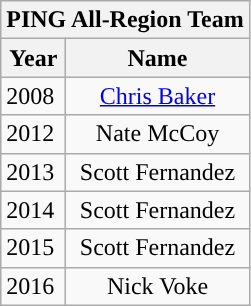<table class="wikitable">
<tr>
<th colspan="2">PING All-Region Team</th>
</tr>
<tr>
<th scope="col">Year</th>
<th scope="col">Name</th>
</tr>
<tr>
<td>2008</td>
<td style="text-align: center;"><a href='#'>Chris Baker</a></td>
</tr>
<tr>
<td>2012</td>
<td style="text-align: center;">Nate McCoy</td>
</tr>
<tr>
<td>2013</td>
<td style="text-align: center;">Scott Fernandez</td>
</tr>
<tr>
<td>2014</td>
<td style="text-align: center;">Scott Fernandez</td>
</tr>
<tr>
<td>2015</td>
<td style="text-align: center;">Scott Fernandez</td>
</tr>
<tr>
<td>2016</td>
<td style="text-align: center;">Nick Voke</td>
</tr>
</table>
